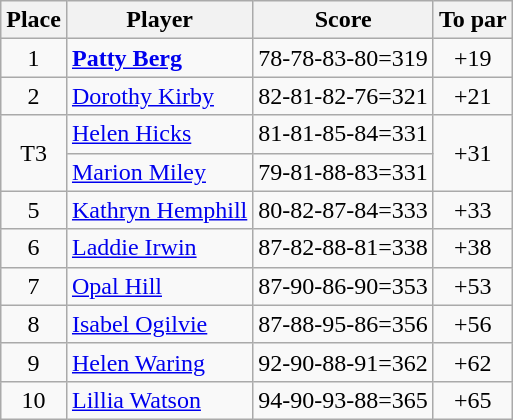<table class="wikitable">
<tr>
<th>Place</th>
<th>Player</th>
<th>Score</th>
<th>To par</th>
</tr>
<tr>
<td align=center>1</td>
<td> <strong><a href='#'>Patty Berg</a></strong></td>
<td>78-78-83-80=319</td>
<td align=center>+19</td>
</tr>
<tr>
<td align=center>2</td>
<td> <a href='#'>Dorothy Kirby</a></td>
<td>82-81-82-76=321</td>
<td align=center>+21</td>
</tr>
<tr>
<td align=center rowspan=2>T3</td>
<td> <a href='#'>Helen Hicks</a></td>
<td>81-81-85-84=331</td>
<td align=center rowspan=2>+31</td>
</tr>
<tr>
<td> <a href='#'>Marion Miley</a></td>
<td>79-81-88-83=331</td>
</tr>
<tr>
<td align=center>5</td>
<td> <a href='#'>Kathryn Hemphill</a></td>
<td>80-82-87-84=333</td>
<td align=center>+33</td>
</tr>
<tr>
<td align=center>6</td>
<td> <a href='#'>Laddie Irwin</a></td>
<td>87-82-88-81=338</td>
<td align=center>+38</td>
</tr>
<tr>
<td align=center>7</td>
<td> <a href='#'>Opal Hill</a></td>
<td>87-90-86-90=353</td>
<td align=center>+53</td>
</tr>
<tr>
<td align=center>8</td>
<td> <a href='#'>Isabel Ogilvie</a></td>
<td>87-88-95-86=356</td>
<td align=center>+56</td>
</tr>
<tr>
<td align=center>9</td>
<td> <a href='#'>Helen Waring</a></td>
<td>92-90-88-91=362</td>
<td align=center>+62</td>
</tr>
<tr>
<td align=center>10</td>
<td> <a href='#'>Lillia Watson</a></td>
<td>94-90-93-88=365</td>
<td align=center>+65</td>
</tr>
</table>
